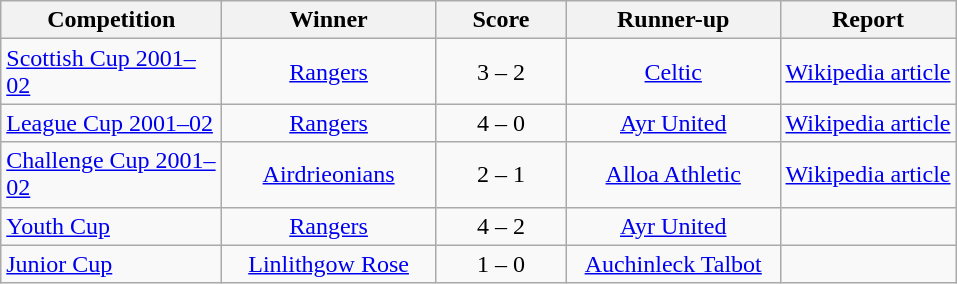<table class="wikitable" style="text-align: center;">
<tr>
<th width=140>Competition</th>
<th width=135>Winner</th>
<th width=80>Score</th>
<th width=135>Runner-up</th>
<th>Report</th>
</tr>
<tr>
<td align=left><a href='#'>Scottish Cup 2001–02</a></td>
<td><a href='#'>Rangers</a></td>
<td>3 – 2</td>
<td><a href='#'>Celtic</a></td>
<td><a href='#'>Wikipedia article</a></td>
</tr>
<tr>
<td align=left><a href='#'>League Cup 2001–02</a></td>
<td><a href='#'>Rangers</a></td>
<td>4 – 0</td>
<td><a href='#'>Ayr United</a></td>
<td><a href='#'>Wikipedia article</a></td>
</tr>
<tr>
<td align=left><a href='#'>Challenge Cup 2001–02</a></td>
<td><a href='#'>Airdrieonians</a></td>
<td>2 – 1</td>
<td><a href='#'>Alloa Athletic</a></td>
<td><a href='#'>Wikipedia article</a></td>
</tr>
<tr>
<td align=left><a href='#'>Youth Cup</a></td>
<td><a href='#'>Rangers</a></td>
<td>4 – 2</td>
<td><a href='#'>Ayr United</a></td>
<td></td>
</tr>
<tr>
<td align=left><a href='#'>Junior Cup</a></td>
<td><a href='#'>Linlithgow Rose</a></td>
<td>1 – 0</td>
<td><a href='#'>Auchinleck Talbot</a></td>
<td></td>
</tr>
</table>
